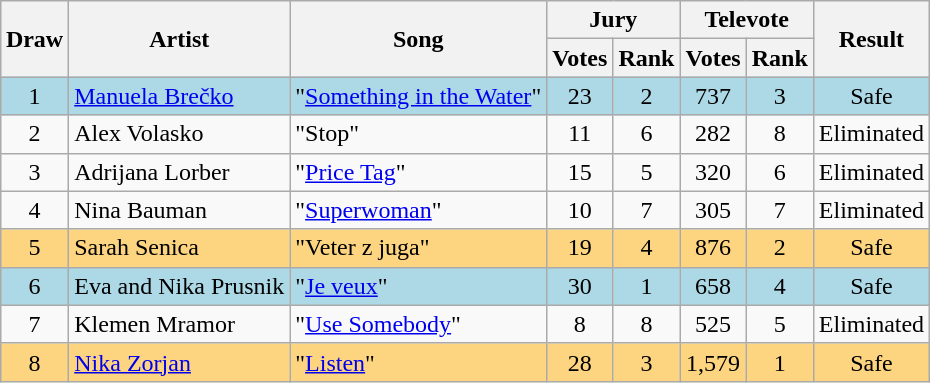<table class="sortable wikitable" style="margin: 1em auto 1em auto; text-align:center;">
<tr>
<th rowspan="2">Draw</th>
<th rowspan="2">Artist</th>
<th rowspan="2">Song </th>
<th colspan="2">Jury</th>
<th colspan="2">Televote</th>
<th rowspan="2">Result</th>
</tr>
<tr>
<th>Votes</th>
<th>Rank</th>
<th>Votes</th>
<th>Rank</th>
</tr>
<tr style="background:lightblue;">
<td>1</td>
<td align="left"><a href='#'>Manuela Brečko</a></td>
<td align="left">"<a href='#'>Something in the Water</a>" </td>
<td>23</td>
<td>2</td>
<td>737</td>
<td>3</td>
<td>Safe</td>
</tr>
<tr>
<td>2</td>
<td align="left">Alex Volasko</td>
<td align="left">"Stop" </td>
<td>11</td>
<td>6</td>
<td>282</td>
<td>8</td>
<td>Eliminated</td>
</tr>
<tr>
<td>3</td>
<td align="left">Adrijana Lorber</td>
<td align="left">"<a href='#'>Price Tag</a>" </td>
<td>15</td>
<td>5</td>
<td>320</td>
<td>6</td>
<td>Eliminated</td>
</tr>
<tr>
<td>4</td>
<td align="left">Nina Bauman</td>
<td align="left">"<a href='#'>Superwoman</a>" </td>
<td>10</td>
<td>7</td>
<td>305</td>
<td>7</td>
<td>Eliminated</td>
</tr>
<tr style="background:#fdd581;">
<td>5</td>
<td align="left">Sarah Senica</td>
<td align="left">"Veter z juga" </td>
<td>19</td>
<td>4</td>
<td>876</td>
<td>2</td>
<td>Safe</td>
</tr>
<tr style="background:lightblue;">
<td>6</td>
<td align="left">Eva and Nika Prusnik</td>
<td align="left">"<a href='#'>Je veux</a>" </td>
<td>30</td>
<td>1</td>
<td>658</td>
<td>4</td>
<td>Safe</td>
</tr>
<tr>
<td>7</td>
<td align="left">Klemen Mramor</td>
<td align="left">"<a href='#'>Use Somebody</a>" </td>
<td>8</td>
<td>8</td>
<td>525</td>
<td>5</td>
<td>Eliminated</td>
</tr>
<tr style="background:#fdd581;">
<td>8</td>
<td align="left"><a href='#'>Nika Zorjan</a></td>
<td align="left">"<a href='#'>Listen</a>" </td>
<td>28</td>
<td>3</td>
<td>1,579</td>
<td>1</td>
<td>Safe</td>
</tr>
</table>
